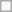<table class=wikitable>
<tr>
<td> </td>
</tr>
</table>
